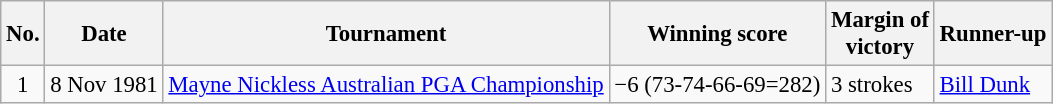<table class="wikitable" style="font-size:95%;">
<tr>
<th>No.</th>
<th>Date</th>
<th>Tournament</th>
<th>Winning score</th>
<th>Margin of<br>victory</th>
<th>Runner-up</th>
</tr>
<tr>
<td align=center>1</td>
<td align=right>8 Nov 1981</td>
<td><a href='#'>Mayne Nickless Australian PGA Championship</a></td>
<td>−6 (73-74-66-69=282)</td>
<td>3 strokes</td>
<td> <a href='#'>Bill Dunk</a></td>
</tr>
</table>
